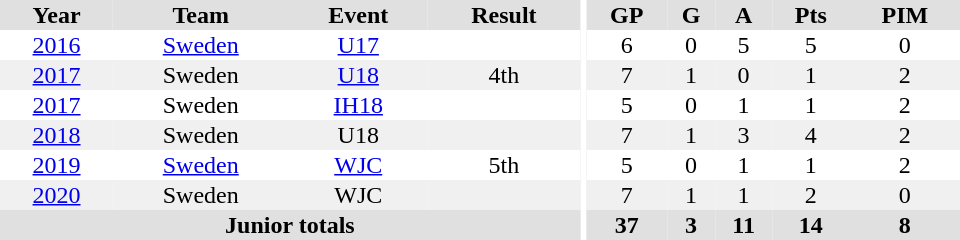<table border="0" cellpadding="1" cellspacing="0" ID="Table3" style="text-align:center; width:40em;">
<tr bgcolor="#e0e0e0">
<th>Year</th>
<th>Team</th>
<th>Event</th>
<th>Result</th>
<th rowspan="99" bgcolor="#ffffff"></th>
<th>GP</th>
<th>G</th>
<th>A</th>
<th>Pts</th>
<th>PIM</th>
</tr>
<tr>
<td><a href='#'>2016</a></td>
<td><a href='#'>Sweden</a></td>
<td><a href='#'>U17</a></td>
<td></td>
<td>6</td>
<td>0</td>
<td>5</td>
<td>5</td>
<td>0</td>
</tr>
<tr bgcolor="#f0f0f0">
<td><a href='#'>2017</a></td>
<td>Sweden</td>
<td><a href='#'>U18</a></td>
<td>4th</td>
<td>7</td>
<td>1</td>
<td>0</td>
<td>1</td>
<td>2</td>
</tr>
<tr>
<td><a href='#'>2017</a></td>
<td>Sweden</td>
<td><a href='#'>IH18</a></td>
<td></td>
<td>5</td>
<td>0</td>
<td>1</td>
<td>1</td>
<td>2</td>
</tr>
<tr bgcolor="#f0f0f0">
<td><a href='#'>2018</a></td>
<td>Sweden</td>
<td>U18</td>
<td></td>
<td>7</td>
<td>1</td>
<td>3</td>
<td>4</td>
<td>2</td>
</tr>
<tr>
<td><a href='#'>2019</a></td>
<td><a href='#'>Sweden</a></td>
<td><a href='#'>WJC</a></td>
<td>5th</td>
<td>5</td>
<td>0</td>
<td>1</td>
<td>1</td>
<td>2</td>
</tr>
<tr bgcolor="#f0f0f0">
<td><a href='#'>2020</a></td>
<td>Sweden</td>
<td>WJC</td>
<td></td>
<td>7</td>
<td>1</td>
<td>1</td>
<td>2</td>
<td>0</td>
</tr>
<tr bgcolor="#e0e0e0">
<th colspan="4">Junior totals</th>
<th>37</th>
<th>3</th>
<th>11</th>
<th>14</th>
<th>8</th>
</tr>
</table>
